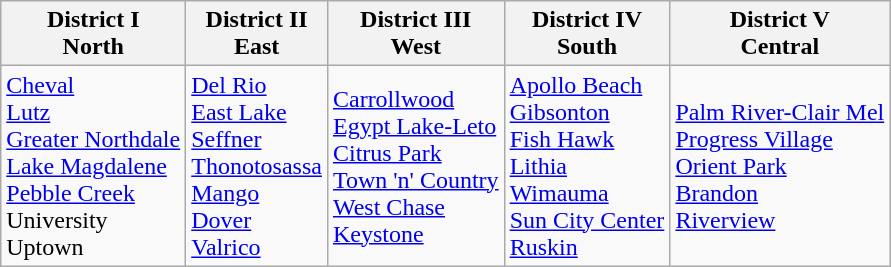<table class="wikitable">
<tr>
<th>District I<br>North</th>
<th>District II<br>East</th>
<th>District III<br>West</th>
<th>District IV<br>South</th>
<th>District V<br>Central</th>
</tr>
<tr>
<td><a href='#'>Cheval</a><br><a href='#'>Lutz</a><br><a href='#'>Greater Northdale</a><br><a href='#'>Lake Magdalene</a><br><a href='#'>Pebble Creek</a><br>University<br>Uptown</td>
<td><a href='#'>Del Rio</a><br><a href='#'>East Lake</a><br><a href='#'>Seffner</a><br><a href='#'>Thonotosassa</a><br><a href='#'>Mango</a><br><a href='#'>Dover</a><br><a href='#'>Valrico</a></td>
<td><a href='#'>Carrollwood</a><br><a href='#'>Egypt Lake-Leto</a><br><a href='#'>Citrus Park</a><br><a href='#'>Town 'n' Country</a><br><a href='#'>West Chase</a><br><a href='#'>Keystone</a></td>
<td><a href='#'>Apollo Beach</a><br><a href='#'>Gibsonton</a><br><a href='#'>Fish Hawk</a><br><a href='#'>Lithia</a><br><a href='#'>Wimauma</a><br><a href='#'>Sun City Center</a><br><a href='#'>Ruskin</a></td>
<td><a href='#'>Palm River-Clair Mel</a><br><a href='#'>Progress Village</a><br><a href='#'>Orient Park</a><br><a href='#'>Brandon</a><br><a href='#'>Riverview</a></td>
</tr>
</table>
